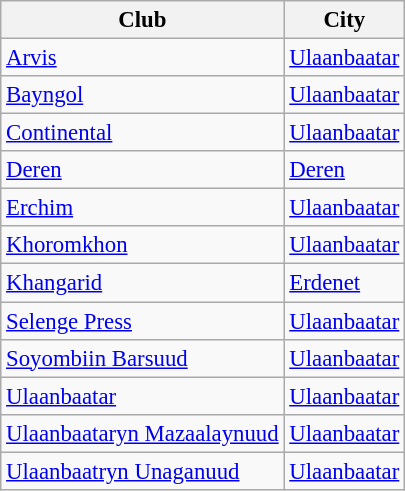<table class="wikitable sortable" style="font-size:95%">
<tr>
<th>Club</th>
<th>City</th>
</tr>
<tr>
<td><a href='#'>Arvis</a></td>
<td><a href='#'>Ulaanbaatar</a></td>
</tr>
<tr>
<td><a href='#'>Bayngol</a></td>
<td><a href='#'>Ulaanbaatar</a></td>
</tr>
<tr>
<td><a href='#'>Continental</a></td>
<td><a href='#'>Ulaanbaatar</a></td>
</tr>
<tr>
<td><a href='#'>Deren</a></td>
<td><a href='#'>Deren</a></td>
</tr>
<tr>
<td><a href='#'>Erchim</a></td>
<td><a href='#'>Ulaanbaatar</a></td>
</tr>
<tr>
<td><a href='#'>Khoromkhon</a></td>
<td><a href='#'>Ulaanbaatar</a></td>
</tr>
<tr>
<td><a href='#'>Khangarid</a></td>
<td><a href='#'>Erdenet</a></td>
</tr>
<tr>
<td><a href='#'>Selenge Press</a></td>
<td><a href='#'>Ulaanbaatar</a></td>
</tr>
<tr>
<td><a href='#'>Soyombiin Barsuud</a></td>
<td><a href='#'>Ulaanbaatar</a></td>
</tr>
<tr>
<td><a href='#'>Ulaanbaatar</a></td>
<td><a href='#'>Ulaanbaatar</a></td>
</tr>
<tr>
<td><a href='#'>Ulaanbaataryn Mazaalaynuud</a></td>
<td><a href='#'>Ulaanbaatar</a></td>
</tr>
<tr>
<td><a href='#'>Ulaanbaatryn Unaganuud</a></td>
<td><a href='#'>Ulaanbaatar</a></td>
</tr>
</table>
